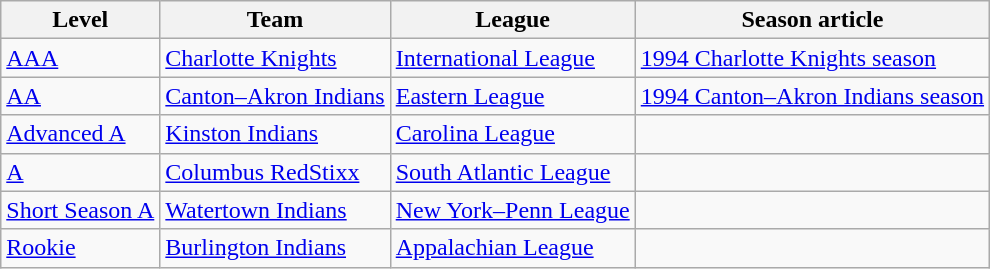<table class="wikitable" border="1">
<tr>
<th>Level</th>
<th>Team</th>
<th>League</th>
<th>Season article</th>
</tr>
<tr>
<td><a href='#'>AAA</a></td>
<td><a href='#'>Charlotte Knights</a></td>
<td><a href='#'>International League</a></td>
<td><a href='#'>1994 Charlotte Knights season</a></td>
</tr>
<tr>
<td><a href='#'>AA</a></td>
<td><a href='#'>Canton–Akron Indians</a></td>
<td><a href='#'>Eastern League</a></td>
<td><a href='#'>1994 Canton–Akron Indians season</a></td>
</tr>
<tr>
<td><a href='#'>Advanced A</a></td>
<td><a href='#'>Kinston Indians</a></td>
<td><a href='#'>Carolina League</a></td>
<td></td>
</tr>
<tr>
<td><a href='#'>A</a></td>
<td><a href='#'>Columbus RedStixx</a></td>
<td><a href='#'>South Atlantic League</a></td>
<td></td>
</tr>
<tr>
<td><a href='#'>Short Season A</a></td>
<td><a href='#'>Watertown Indians</a></td>
<td><a href='#'>New York–Penn League</a></td>
<td></td>
</tr>
<tr>
<td><a href='#'>Rookie</a></td>
<td><a href='#'>Burlington Indians</a></td>
<td><a href='#'>Appalachian League</a></td>
<td></td>
</tr>
</table>
